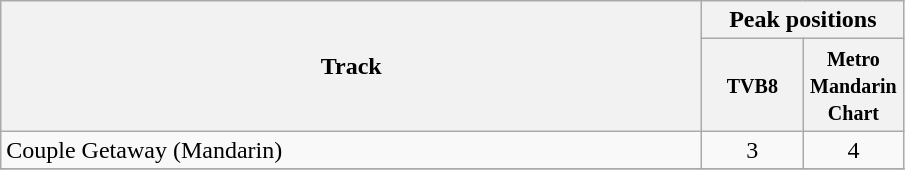<table class="wikitable">
<tr>
<th rowspan="2" style="width:460px;">Track</th>
<th colspan="2">Peak positions</th>
</tr>
<tr>
<th style="width:60px;"><small>TVB8</small></th>
<th style="width:60px;"><small>Metro Mandarin Chart</small></th>
</tr>
<tr>
<td>Couple Getaway (Mandarin)</td>
<td style="text-align:center;">3</td>
<td style="text-align:center;">4</td>
</tr>
<tr>
</tr>
</table>
